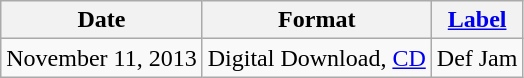<table class="wikitable plainrowheaders">
<tr>
<th scope="col">Date</th>
<th scope="col">Format</th>
<th scope="col"><a href='#'>Label</a></th>
</tr>
<tr>
<td>November 11, 2013</td>
<td>Digital Download, <a href='#'>CD</a></td>
<td>Def Jam</td>
</tr>
</table>
